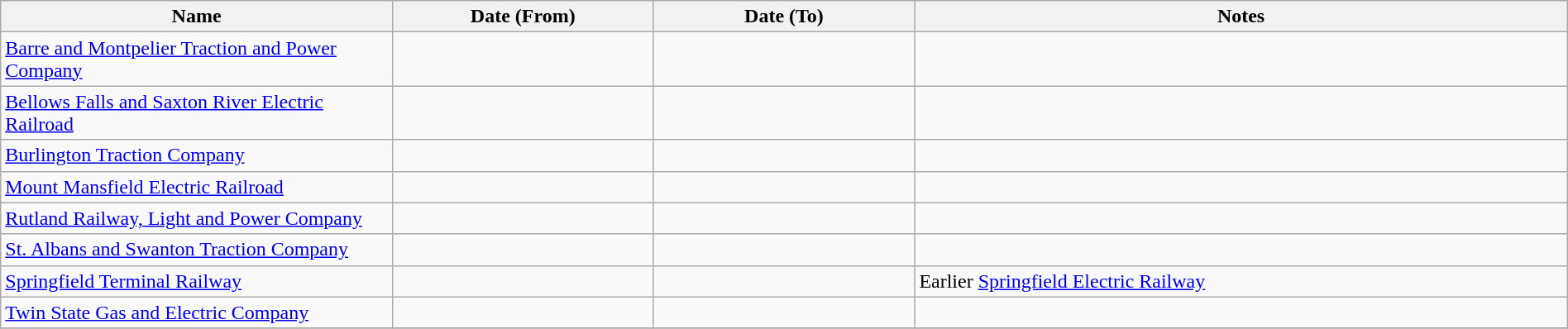<table class="wikitable sortable" width=100%>
<tr>
<th width=15%>Name</th>
<th width=10%>Date (From)</th>
<th width=10%>Date (To)</th>
<th class="unsortable" width=25%>Notes</th>
</tr>
<tr>
<td><a href='#'>Barre and Montpelier Traction and Power Company</a></td>
<td></td>
<td></td>
<td></td>
</tr>
<tr>
<td><a href='#'>Bellows Falls and Saxton River Electric Railroad</a></td>
<td></td>
<td></td>
<td></td>
</tr>
<tr>
<td><a href='#'>Burlington Traction Company</a></td>
<td></td>
<td></td>
<td></td>
</tr>
<tr>
<td><a href='#'>Mount Mansfield Electric Railroad</a></td>
<td></td>
<td></td>
<td></td>
</tr>
<tr>
<td><a href='#'>Rutland Railway, Light and Power Company</a></td>
<td></td>
<td></td>
<td></td>
</tr>
<tr>
<td><a href='#'>St. Albans and Swanton Traction Company</a></td>
<td></td>
<td></td>
<td></td>
</tr>
<tr>
<td><a href='#'>Springfield Terminal Railway</a></td>
<td></td>
<td></td>
<td>Earlier <a href='#'>Springfield Electric Railway</a></td>
</tr>
<tr>
<td><a href='#'>Twin State Gas and Electric Company</a></td>
<td></td>
<td></td>
<td></td>
</tr>
<tr>
</tr>
</table>
